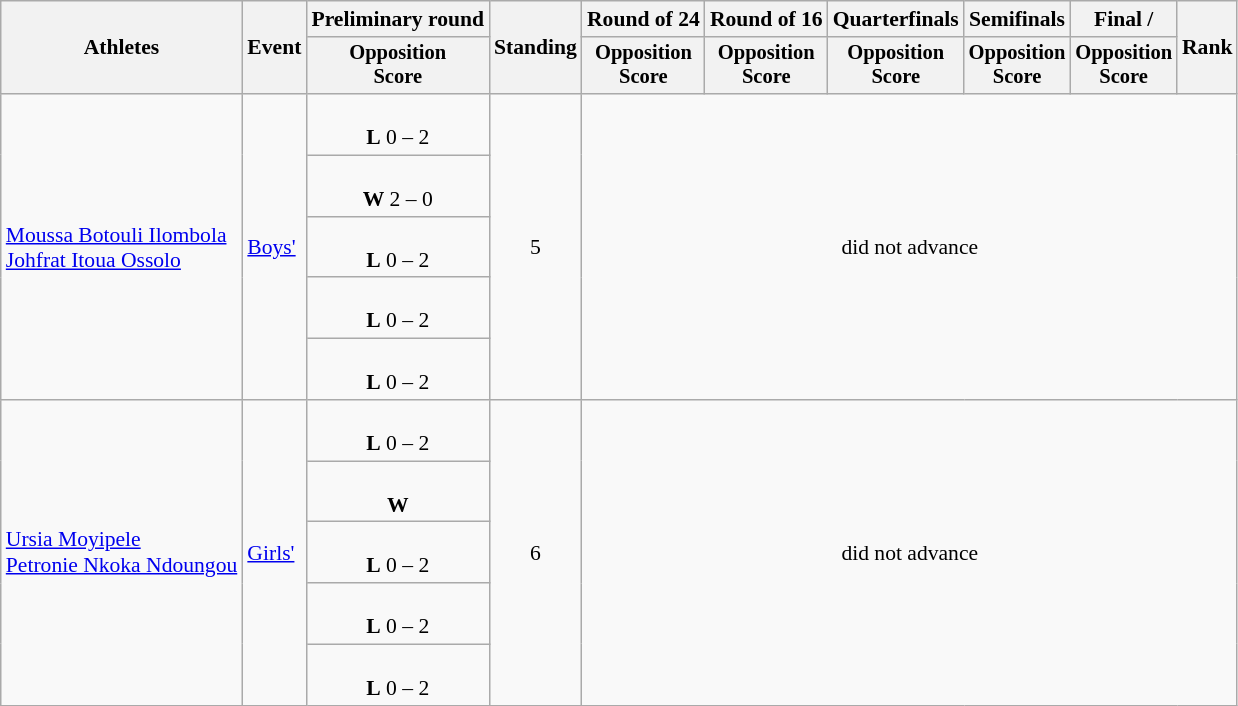<table class=wikitable style="font-size:90%">
<tr>
<th rowspan="2">Athletes</th>
<th rowspan="2">Event</th>
<th>Preliminary round</th>
<th rowspan="2">Standing</th>
<th>Round of 24</th>
<th>Round of 16</th>
<th>Quarterfinals</th>
<th>Semifinals</th>
<th>Final / </th>
<th rowspan=2>Rank</th>
</tr>
<tr style="font-size:95%">
<th>Opposition<br>Score</th>
<th>Opposition<br>Score</th>
<th>Opposition<br>Score</th>
<th>Opposition<br>Score</th>
<th>Opposition<br>Score</th>
<th>Opposition<br>Score</th>
</tr>
<tr align=center>
<td align=left rowspan=5><a href='#'>Moussa Botouli Ilombola</a><br><a href='#'>Johfrat Itoua Ossolo</a></td>
<td align=left rowspan=5><a href='#'>Boys'</a></td>
<td><br><strong>L</strong> 0 – 2</td>
<td rowspan=5>5</td>
<td rowspan=5 colspan=6>did not advance</td>
</tr>
<tr align=center>
<td><br><strong>W</strong> 2 – 0</td>
</tr>
<tr align=center>
<td><br><strong>L</strong> 0 – 2</td>
</tr>
<tr align=center>
<td><br><strong>L</strong> 0 – 2</td>
</tr>
<tr align=center>
<td><br><strong>L</strong> 0 – 2</td>
</tr>
<tr align=center>
<td align=left rowspan=5><a href='#'>Ursia Moyipele</a><br><a href='#'>Petronie Nkoka Ndoungou</a></td>
<td align=left rowspan=5><a href='#'>Girls'</a></td>
<td><br><strong>L</strong> 0 – 2</td>
<td rowspan=5>6</td>
<td rowspan=5 colspan=6>did not advance</td>
</tr>
<tr align=center>
<td><br><strong>W</strong> </td>
</tr>
<tr align=center>
<td><br><strong>L</strong> 0 – 2</td>
</tr>
<tr align=center>
<td><br><strong>L</strong> 0 – 2</td>
</tr>
<tr align=center>
<td><br><strong>L</strong> 0 – 2</td>
</tr>
</table>
